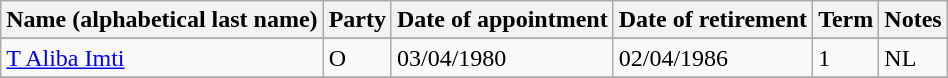<table class="wikitable sortable">
<tr>
<th>Name (alphabetical last name)</th>
<th>Party</th>
<th>Date of appointment</th>
<th>Date of retirement</th>
<th>Term</th>
<th>Notes</th>
</tr>
<tr>
</tr>
<tr>
<td><a href='#'>T Aliba Imti</a></td>
<td>O</td>
<td>03/04/1980</td>
<td>02/04/1986</td>
<td>1</td>
<td>NL</td>
</tr>
<tr>
</tr>
</table>
